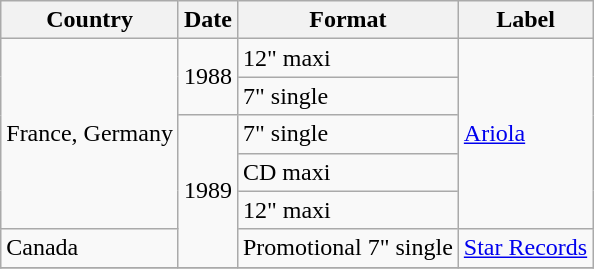<table class=wikitable>
<tr>
<th>Country</th>
<th>Date</th>
<th>Format</th>
<th>Label</th>
</tr>
<tr>
<td rowspan="5">France, Germany</td>
<td rowspan="2">1988</td>
<td>12" maxi</td>
<td rowspan="5"><a href='#'>Ariola</a></td>
</tr>
<tr>
<td>7" single</td>
</tr>
<tr>
<td rowspan="4">1989</td>
<td>7" single </td>
</tr>
<tr>
<td>CD maxi</td>
</tr>
<tr>
<td>12" maxi</td>
</tr>
<tr>
<td>Canada</td>
<td>Promotional 7" single</td>
<td><a href='#'>Star Records</a></td>
</tr>
<tr>
</tr>
</table>
